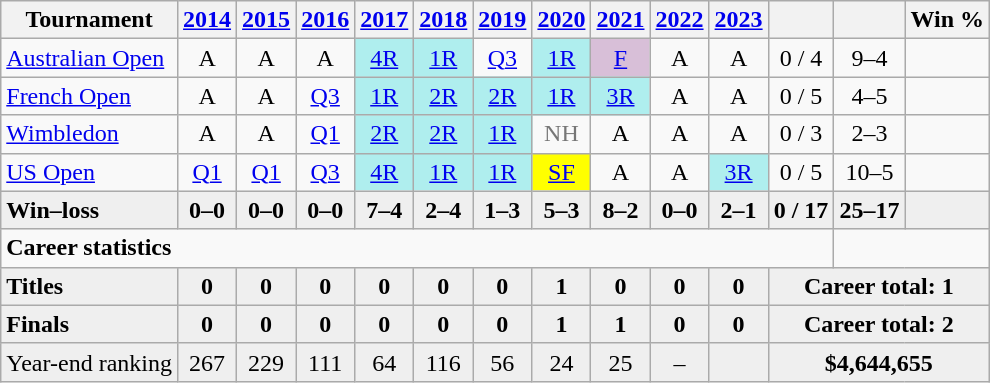<table class="wikitable nowrap" style="text-align:center;">
<tr>
<th>Tournament</th>
<th><a href='#'>2014</a></th>
<th><a href='#'>2015</a></th>
<th><a href='#'>2016</a></th>
<th><a href='#'>2017</a></th>
<th><a href='#'>2018</a></th>
<th><a href='#'>2019</a></th>
<th><a href='#'>2020</a></th>
<th><a href='#'>2021</a></th>
<th><a href='#'>2022</a></th>
<th><a href='#'>2023</a></th>
<th></th>
<th></th>
<th>Win %</th>
</tr>
<tr>
<td align="left"><a href='#'>Australian Open</a></td>
<td>A</td>
<td>A</td>
<td>A</td>
<td bgcolor="afeeee"><a href='#'>4R</a></td>
<td bgcolor="afeeee"><a href='#'>1R</a></td>
<td><a href='#'>Q3</a></td>
<td bgcolor="afeeee"><a href='#'>1R</a></td>
<td bgcolor="thistle"><a href='#'>F</a></td>
<td>A</td>
<td>A</td>
<td>0 / 4</td>
<td>9–4</td>
<td></td>
</tr>
<tr>
<td align="left"><a href='#'>French Open</a></td>
<td>A</td>
<td>A</td>
<td><a href='#'>Q3</a></td>
<td bgcolor="afeeee"><a href='#'>1R</a></td>
<td bgcolor="afeeee"><a href='#'>2R</a></td>
<td bgcolor="afeeee"><a href='#'>2R</a></td>
<td bgcolor="afeeee"><a href='#'>1R</a></td>
<td bgcolor="afeeee"><a href='#'>3R</a></td>
<td>A</td>
<td>A</td>
<td>0 / 5</td>
<td>4–5</td>
<td></td>
</tr>
<tr>
<td align="left"><a href='#'>Wimbledon</a></td>
<td>A</td>
<td>A</td>
<td><a href='#'>Q1</a></td>
<td bgcolor="afeeee"><a href='#'>2R</a></td>
<td bgcolor="afeeee"><a href='#'>2R</a></td>
<td bgcolor="afeeee"><a href='#'>1R</a></td>
<td style="color:#767676;">NH</td>
<td>A</td>
<td>A</td>
<td>A</td>
<td>0 / 3</td>
<td>2–3</td>
<td></td>
</tr>
<tr>
<td align="left"><a href='#'>US Open</a></td>
<td><a href='#'>Q1</a></td>
<td><a href='#'>Q1</a></td>
<td><a href='#'>Q3</a></td>
<td bgcolor="afeeee"><a href='#'>4R</a></td>
<td bgcolor="afeeee"><a href='#'>1R</a></td>
<td bgcolor="afeeee"><a href='#'>1R</a></td>
<td bgcolor="yellow"><a href='#'>SF</a></td>
<td>A</td>
<td>A</td>
<td bgcolor=afeeee><a href='#'>3R</a></td>
<td>0 / 5</td>
<td>10–5</td>
<td></td>
</tr>
<tr style="background:#efefef;font-weight:bold;">
<td align="left">Win–loss</td>
<td>0–0</td>
<td>0–0</td>
<td>0–0</td>
<td>7–4</td>
<td>2–4</td>
<td>1–3</td>
<td>5–3</td>
<td>8–2</td>
<td>0–0</td>
<td>2–1</td>
<td>0 / 17</td>
<td>25–17</td>
<td></td>
</tr>
<tr>
<td colspan="12" align="left"><strong>Career statistics</strong></td>
</tr>
<tr style="background:#efefef;font-weight:bold;">
<td align="left">Titles</td>
<td>0</td>
<td>0</td>
<td>0</td>
<td>0</td>
<td>0</td>
<td>0</td>
<td>1</td>
<td>0</td>
<td>0</td>
<td>0</td>
<td colspan="3">Career total: 1</td>
</tr>
<tr style="background:#efefef;font-weight:bold;">
<td align="left">Finals</td>
<td>0</td>
<td>0</td>
<td>0</td>
<td>0</td>
<td>0</td>
<td>0</td>
<td>1</td>
<td>1</td>
<td>0</td>
<td>0</td>
<td colspan="3">Career total: 2</td>
</tr>
<tr style="background:#efefef;">
<td align="left">Year-end ranking</td>
<td>267</td>
<td>229</td>
<td>111</td>
<td>64</td>
<td>116</td>
<td>56</td>
<td>24</td>
<td>25</td>
<td>–</td>
<td></td>
<td colspan="3"><strong>$4,644,655</strong></td>
</tr>
</table>
